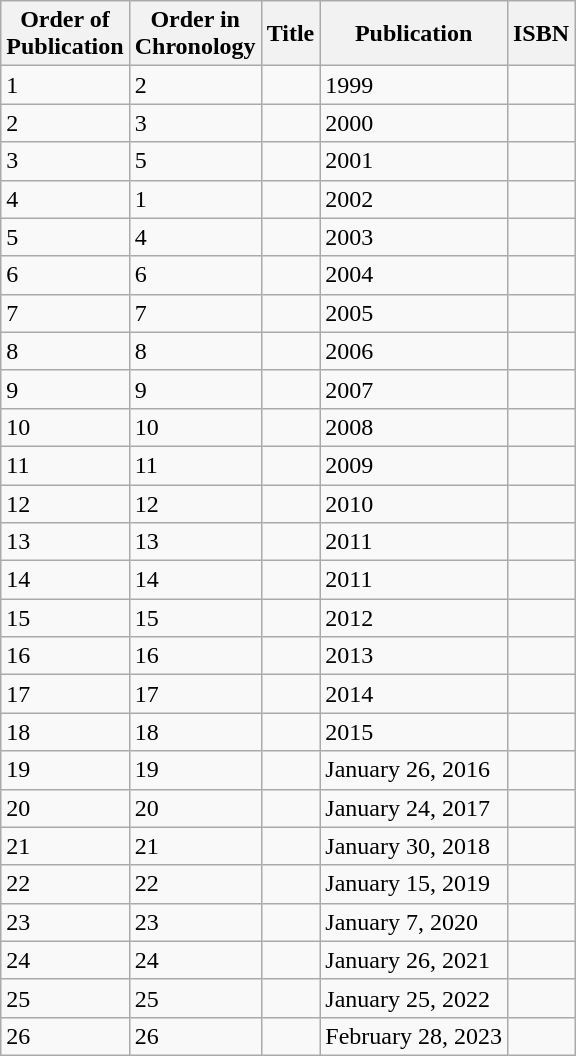<table class="wikitable sortable">
<tr>
<th>Order of<br>Publication</th>
<th>Order in<br>Chronology</th>
<th>Title</th>
<th>Publication</th>
<th>ISBN</th>
</tr>
<tr>
<td>1</td>
<td>2</td>
<td></td>
<td>1999</td>
<td></td>
</tr>
<tr>
<td>2</td>
<td>3</td>
<td></td>
<td>2000</td>
<td></td>
</tr>
<tr>
<td>3</td>
<td>5</td>
<td></td>
<td>2001</td>
<td></td>
</tr>
<tr>
<td>4</td>
<td>1</td>
<td></td>
<td>2002</td>
<td></td>
</tr>
<tr>
<td>5</td>
<td>4</td>
<td></td>
<td>2003</td>
<td></td>
</tr>
<tr>
<td>6</td>
<td>6</td>
<td></td>
<td>2004</td>
<td></td>
</tr>
<tr>
<td>7</td>
<td>7</td>
<td></td>
<td>2005</td>
<td></td>
</tr>
<tr>
<td>8</td>
<td>8</td>
<td></td>
<td>2006</td>
<td></td>
</tr>
<tr>
<td>9</td>
<td>9</td>
<td></td>
<td>2007</td>
<td></td>
</tr>
<tr>
<td>10</td>
<td>10</td>
<td></td>
<td>2008</td>
<td></td>
</tr>
<tr>
<td>11</td>
<td>11</td>
<td></td>
<td>2009</td>
<td></td>
</tr>
<tr>
<td>12</td>
<td>12</td>
<td></td>
<td>2010</td>
<td></td>
</tr>
<tr>
<td>13</td>
<td>13</td>
<td></td>
<td>2011</td>
<td></td>
</tr>
<tr>
<td>14</td>
<td>14</td>
<td></td>
<td>2011</td>
<td></td>
</tr>
<tr>
<td>15</td>
<td>15</td>
<td></td>
<td>2012</td>
<td></td>
</tr>
<tr>
<td>16</td>
<td>16</td>
<td></td>
<td>2013</td>
<td></td>
</tr>
<tr>
<td>17</td>
<td>17</td>
<td></td>
<td>2014</td>
<td></td>
</tr>
<tr>
<td>18</td>
<td>18</td>
<td></td>
<td>2015</td>
<td></td>
</tr>
<tr>
<td>19</td>
<td>19</td>
<td></td>
<td>January 26, 2016</td>
<td></td>
</tr>
<tr>
<td>20</td>
<td>20</td>
<td></td>
<td>January 24, 2017</td>
<td></td>
</tr>
<tr>
<td>21</td>
<td>21</td>
<td></td>
<td>January 30, 2018</td>
<td></td>
</tr>
<tr>
<td>22</td>
<td>22</td>
<td></td>
<td>January 15, 2019</td>
<td></td>
</tr>
<tr>
<td>23</td>
<td>23</td>
<td></td>
<td>January 7, 2020</td>
<td></td>
</tr>
<tr>
<td>24</td>
<td>24</td>
<td></td>
<td>January 26, 2021</td>
<td></td>
</tr>
<tr>
<td>25</td>
<td>25</td>
<td></td>
<td>January 25, 2022</td>
<td></td>
</tr>
<tr>
<td>26</td>
<td>26</td>
<td></td>
<td>February 28, 2023</td>
<td></td>
</tr>
</table>
